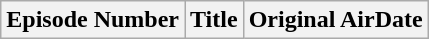<table class="wikitable">
<tr>
<th>Episode Number</th>
<th>Title</th>
<th>Original AirDate<br>
 

 

 

 

 

 

 

 


 

 
 

 

 


 

 
 
 

 

 

 

 

 


 

 
 


 
 

 
 

 

 


 

 

 

 

 

 

 

 

 
</th>
</tr>
</table>
